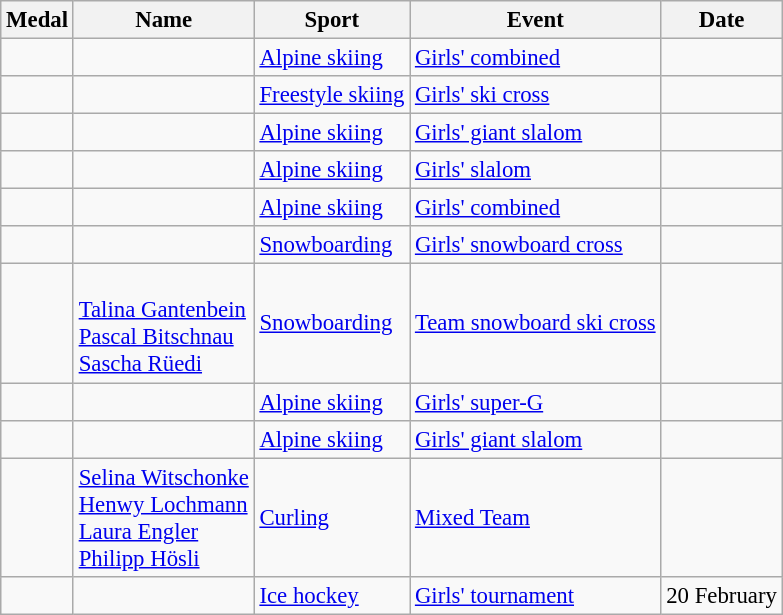<table class="wikitable sortable" style="font-size: 95%">
<tr>
<th>Medal</th>
<th>Name</th>
<th>Sport</th>
<th>Event</th>
<th>Date</th>
</tr>
<tr>
<td></td>
<td></td>
<td><a href='#'>Alpine skiing</a></td>
<td><a href='#'>Girls' combined</a></td>
<td></td>
</tr>
<tr>
<td></td>
<td></td>
<td><a href='#'>Freestyle skiing</a></td>
<td><a href='#'>Girls' ski cross</a></td>
<td></td>
</tr>
<tr>
<td></td>
<td></td>
<td><a href='#'>Alpine skiing</a></td>
<td><a href='#'>Girls' giant slalom</a></td>
<td></td>
</tr>
<tr>
<td></td>
<td></td>
<td><a href='#'>Alpine skiing</a></td>
<td><a href='#'>Girls' slalom</a></td>
<td></td>
</tr>
<tr>
<td></td>
<td></td>
<td><a href='#'>Alpine skiing</a></td>
<td><a href='#'>Girls' combined</a></td>
<td></td>
</tr>
<tr>
<td></td>
<td></td>
<td><a href='#'>Snowboarding</a></td>
<td><a href='#'>Girls' snowboard cross</a></td>
<td></td>
</tr>
<tr>
<td></td>
<td><br><a href='#'>Talina Gantenbein</a><br><a href='#'>Pascal Bitschnau</a><br><a href='#'>Sascha Rüedi</a></td>
<td><a href='#'>Snowboarding</a></td>
<td><a href='#'>Team snowboard ski cross</a></td>
<td></td>
</tr>
<tr>
<td></td>
<td></td>
<td><a href='#'>Alpine skiing</a></td>
<td><a href='#'>Girls' super-G</a></td>
<td></td>
</tr>
<tr>
<td></td>
<td></td>
<td><a href='#'>Alpine skiing</a></td>
<td><a href='#'>Girls' giant slalom</a></td>
<td></td>
</tr>
<tr>
<td></td>
<td><a href='#'>Selina Witschonke</a><br><a href='#'>Henwy Lochmann</a><br><a href='#'>Laura Engler</a><br><a href='#'>Philipp Hösli</a></td>
<td><a href='#'>Curling</a></td>
<td><a href='#'>Mixed Team</a></td>
<td></td>
</tr>
<tr>
<td></td>
<td><br></td>
<td><a href='#'>Ice hockey</a></td>
<td><a href='#'>Girls' tournament</a></td>
<td>20 February</td>
</tr>
</table>
